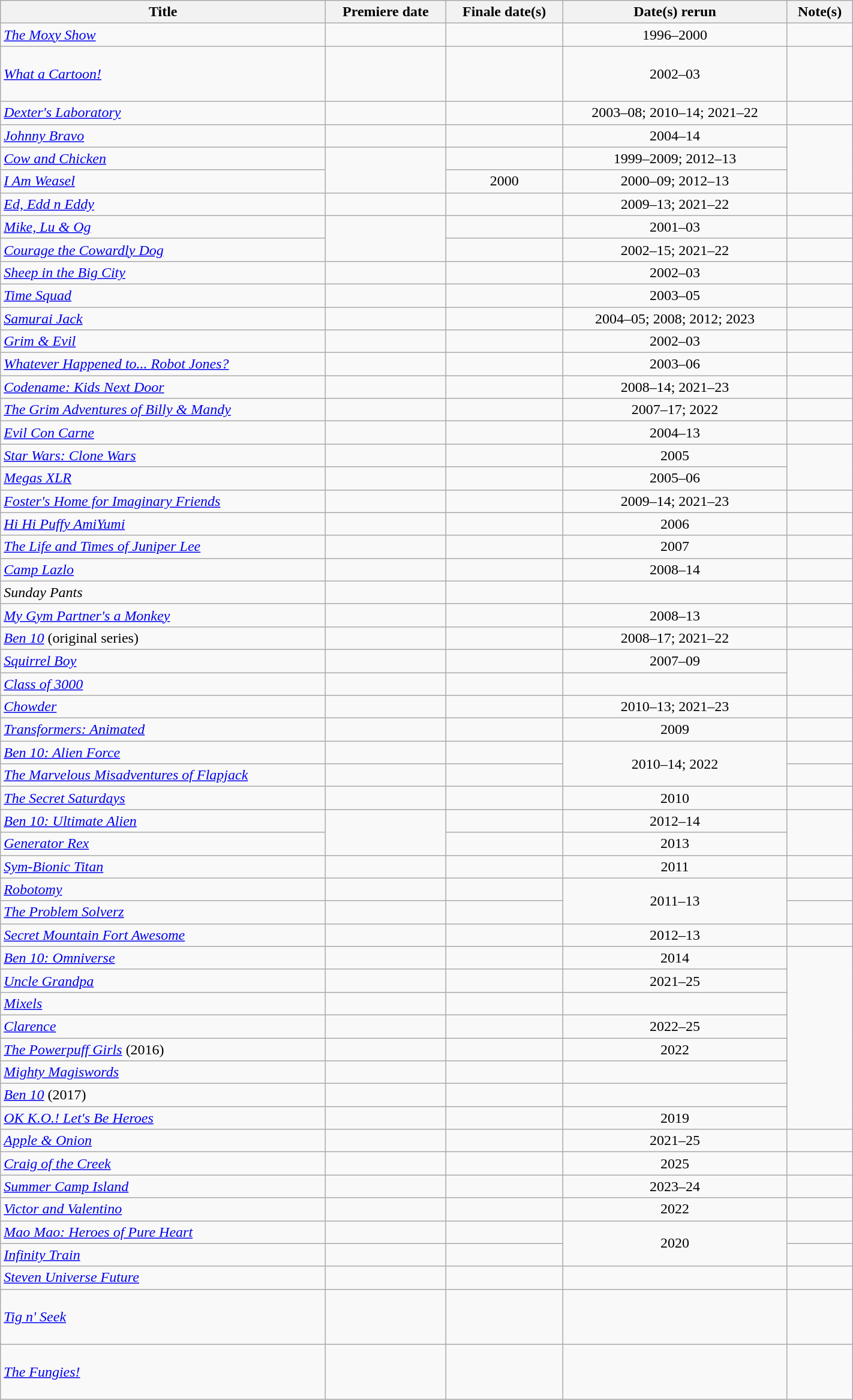<table class="wikitable plainrowheaders sortable" style="width:75%;text-align:center;">
<tr>
<th>Title</th>
<th>Premiere date</th>
<th>Finale date(s)</th>
<th>Date(s) rerun</th>
<th class="unsortable">Note(s)</th>
</tr>
<tr>
<td scope="row" style="text-align:left;"><em><a href='#'>The Moxy Show</a></em></td>
<td></td>
<td></td>
<td>1996–2000</td>
<td></td>
</tr>
<tr>
<td scope="row" style="text-align:left;"><em><a href='#'>What a Cartoon!</a></em></td>
<td></td>
<td><br><br><br></td>
<td>2002–03</td>
<td></td>
</tr>
<tr>
<td scope="row" style="text-align:left;"><em><a href='#'>Dexter's Laboratory</a></em></td>
<td></td>
<td></td>
<td>2003–08; 2010–14; 2021–22</td>
<td></td>
</tr>
<tr>
<td scope="row" style="text-align:left;"><em><a href='#'>Johnny Bravo</a></em></td>
<td></td>
<td></td>
<td>2004–14</td>
<td rowspan="3"></td>
</tr>
<tr>
<td scope="row" style="text-align:left;"><em><a href='#'>Cow and Chicken</a></em></td>
<td rowspan="2"></td>
<td></td>
<td>1999–2009; 2012–13</td>
</tr>
<tr>
<td scope="row" style="text-align:left;"><em><a href='#'>I Am Weasel</a></em></td>
<td>2000</td>
<td>2000–09; 2012–13</td>
</tr>
<tr>
<td scope="row" style="text-align:left;"><em><a href='#'>Ed, Edd n Eddy</a></em></td>
<td></td>
<td></td>
<td>2009–13; 2021–22</td>
<td></td>
</tr>
<tr>
<td scope="row" style="text-align:left;"><em><a href='#'>Mike, Lu & Og</a></em></td>
<td rowspan="2"></td>
<td></td>
<td>2001–03</td>
<td></td>
</tr>
<tr>
<td scope="row" style="text-align:left;"><em><a href='#'>Courage the Cowardly Dog</a></em></td>
<td></td>
<td>2002–15; 2021–22</td>
<td></td>
</tr>
<tr>
<td scope="row" style="text-align:left;"><em><a href='#'>Sheep in the Big City</a></em></td>
<td></td>
<td></td>
<td>2002–03</td>
<td></td>
</tr>
<tr>
<td scope="row" style="text-align:left;"><em><a href='#'>Time Squad</a></em></td>
<td></td>
<td></td>
<td>2003–05</td>
<td></td>
</tr>
<tr>
<td scope="row" style="text-align:left;"><em><a href='#'>Samurai Jack</a></em></td>
<td></td>
<td></td>
<td>2004–05; 2008; 2012; 2023</td>
<td></td>
</tr>
<tr>
<td scope="row" style="text-align:left;"><em><a href='#'>Grim & Evil</a></em></td>
<td></td>
<td></td>
<td>2002–03</td>
<td></td>
</tr>
<tr>
<td scope="row" style="text-align:left;"><em><a href='#'>Whatever Happened to... Robot Jones?</a></em></td>
<td></td>
<td></td>
<td>2003–06</td>
<td></td>
</tr>
<tr>
<td scope="row" style="text-align:left;"><em><a href='#'>Codename: Kids Next Door</a></em></td>
<td></td>
<td></td>
<td>2008–14; 2021–23</td>
<td></td>
</tr>
<tr>
<td scope="row" style="text-align:left;"><em><a href='#'>The Grim Adventures of Billy & Mandy</a></em></td>
<td></td>
<td></td>
<td>2007–17; 2022</td>
<td></td>
</tr>
<tr>
<td scope="row" style="text-align:left;"><em><a href='#'>Evil Con Carne</a></em></td>
<td></td>
<td></td>
<td>2004–13</td>
<td></td>
</tr>
<tr>
<td scope="row" style="text-align:left;"><em><a href='#'>Star Wars: Clone Wars</a></em></td>
<td></td>
<td></td>
<td>2005</td>
<td rowspan="2"></td>
</tr>
<tr>
<td scope="row" style="text-align:left;"><em><a href='#'>Megas XLR</a></em></td>
<td></td>
<td></td>
<td>2005–06</td>
</tr>
<tr>
<td scope="row" style="text-align:left;"><em><a href='#'>Foster's Home for Imaginary Friends</a></em></td>
<td></td>
<td></td>
<td>2009–14; 2021–23</td>
<td></td>
</tr>
<tr>
<td scope="row" style="text-align:left;"><em><a href='#'>Hi Hi Puffy AmiYumi</a></em></td>
<td></td>
<td></td>
<td>2006</td>
<td></td>
</tr>
<tr>
<td scope="row" style="text-align:left;"><em><a href='#'>The Life and Times of Juniper Lee</a></em></td>
<td></td>
<td></td>
<td>2007</td>
<td></td>
</tr>
<tr>
<td scope="row" style="text-align:left;"><em><a href='#'>Camp Lazlo</a></em></td>
<td></td>
<td></td>
<td>2008–14</td>
<td></td>
</tr>
<tr>
<td scope="row" style="text-align:left;"><em>Sunday Pants</em></td>
<td></td>
<td></td>
<td></td>
<td></td>
</tr>
<tr>
<td scope="row" style="text-align:left;"><em><a href='#'>My Gym Partner's a Monkey</a></em></td>
<td></td>
<td></td>
<td>2008–13</td>
<td></td>
</tr>
<tr>
<td scope="row" style="text-align:left;"><em><a href='#'>Ben 10</a></em> (original series)</td>
<td></td>
<td></td>
<td>2008–17; 2021–22</td>
<td></td>
</tr>
<tr>
<td scope="row" style="text-align:left;"><em><a href='#'>Squirrel Boy</a></em></td>
<td></td>
<td></td>
<td>2007–09</td>
<td rowspan="2"></td>
</tr>
<tr>
<td scope="row" style="text-align:left;"><em><a href='#'>Class of 3000</a></em></td>
<td></td>
<td></td>
<td></td>
</tr>
<tr>
<td scope="row" style="text-align:left;"><em><a href='#'>Chowder</a></em></td>
<td></td>
<td></td>
<td>2010–13; 2021–23</td>
<td></td>
</tr>
<tr>
<td scope="row" style="text-align:left;"><em><a href='#'>Transformers: Animated</a></em></td>
<td></td>
<td></td>
<td>2009</td>
<td></td>
</tr>
<tr>
<td scope="row" style="text-align:left;"><em><a href='#'>Ben 10: Alien Force</a></em></td>
<td></td>
<td></td>
<td rowspan="2">2010–14; 2022</td>
<td></td>
</tr>
<tr>
<td scope="row" style="text-align:left;"><em><a href='#'>The Marvelous Misadventures of Flapjack</a></em></td>
<td></td>
<td></td>
<td></td>
</tr>
<tr>
<td scope="row" style="text-align:left;"><em><a href='#'>The Secret Saturdays</a></em></td>
<td></td>
<td></td>
<td>2010</td>
<td></td>
</tr>
<tr>
<td scope="row" style="text-align:left;"><em><a href='#'>Ben 10: Ultimate Alien</a></em></td>
<td rowspan="2"></td>
<td></td>
<td>2012–14</td>
<td rowspan="2"></td>
</tr>
<tr>
<td scope="row" style="text-align:left;"><em><a href='#'>Generator Rex</a></em></td>
<td></td>
<td>2013</td>
</tr>
<tr>
<td scope="row" style="text-align:left;"><em><a href='#'>Sym-Bionic Titan</a></em></td>
<td></td>
<td></td>
<td>2011</td>
<td></td>
</tr>
<tr>
<td scope="row" style="text-align:left;"><em><a href='#'>Robotomy</a></em></td>
<td></td>
<td></td>
<td rowspan="2">2011–13</td>
<td></td>
</tr>
<tr>
<td scope="row" style="text-align:left;"><em><a href='#'>The Problem Solverz</a></em></td>
<td></td>
<td></td>
<td></td>
</tr>
<tr>
<td scope="row" style="text-align:left;"><em><a href='#'>Secret Mountain Fort Awesome</a></em></td>
<td></td>
<td></td>
<td>2012–13</td>
<td></td>
</tr>
<tr>
<td scope="row" style="text-align:left;"><em><a href='#'>Ben 10: Omniverse</a></em></td>
<td></td>
<td></td>
<td>2014</td>
<td rowspan="8"></td>
</tr>
<tr>
<td scope="row" style="text-align:left;"><em><a href='#'>Uncle Grandpa</a></em></td>
<td></td>
<td></td>
<td>2021–25</td>
</tr>
<tr>
<td scope="row" style="text-align:left;"><em><a href='#'>Mixels</a></em></td>
<td></td>
<td></td>
<td></td>
</tr>
<tr>
<td scope="row" style="text-align:left;"><em><a href='#'>Clarence</a></em></td>
<td></td>
<td></td>
<td>2022–25</td>
</tr>
<tr>
<td scope="row" style="text-align:left;"><em><a href='#'>The Powerpuff Girls</a></em> (2016)</td>
<td></td>
<td></td>
<td>2022</td>
</tr>
<tr>
<td scope="row" style="text-align:left;"><em><a href='#'>Mighty Magiswords</a></em></td>
<td></td>
<td></td>
<td></td>
</tr>
<tr>
<td scope="row" style="text-align:left;"><em><a href='#'>Ben 10</a></em> (2017)</td>
<td></td>
<td></td>
<td></td>
</tr>
<tr>
<td scope="row" style="text-align:left;"><em><a href='#'>OK K.O.! Let's Be Heroes</a></em></td>
<td></td>
<td></td>
<td>2019</td>
</tr>
<tr>
<td scope="row" style="text-align:left;"><em><a href='#'>Apple & Onion</a></em></td>
<td></td>
<td></td>
<td>2021–25</td>
<td></td>
</tr>
<tr>
<td scope="row" style="text-align:left;"><em><a href='#'>Craig of the Creek</a></em></td>
<td></td>
<td></td>
<td>2025</td>
<td></td>
</tr>
<tr>
<td scope="row" style="text-align:left;"><em><a href='#'>Summer Camp Island</a></em></td>
<td></td>
<td></td>
<td>2023–24</td>
<td></td>
</tr>
<tr>
<td scope="row" style="text-align:left;"><em><a href='#'>Victor and Valentino</a></em></td>
<td></td>
<td></td>
<td>2022</td>
<td></td>
</tr>
<tr>
<td scope="row" style="text-align:left;"><em><a href='#'>Mao Mao: Heroes of Pure Heart</a></em></td>
<td></td>
<td></td>
<td rowspan=2>2020</td>
<td></td>
</tr>
<tr>
<td scope="row" style="text-align:left;"><em><a href='#'>Infinity Train</a></em></td>
<td></td>
<td></td>
<td></td>
</tr>
<tr>
<td scope="row" style="text-align:left;"><em><a href='#'>Steven Universe Future</a></em></td>
<td></td>
<td></td>
<td></td>
<td></td>
</tr>
<tr>
<td scope="row" style="text-align:left;"><em><a href='#'>Tig n' Seek</a></em></td>
<td><br><br><br></td>
<td><br><br><br></td>
<td></td>
<td></td>
</tr>
<tr>
<td scope="row" style="text-align:left;"><em><a href='#'>The Fungies!</a></em></td>
<td><br><br><br></td>
<td><br><br><br></td>
<td></td>
<td></td>
</tr>
</table>
